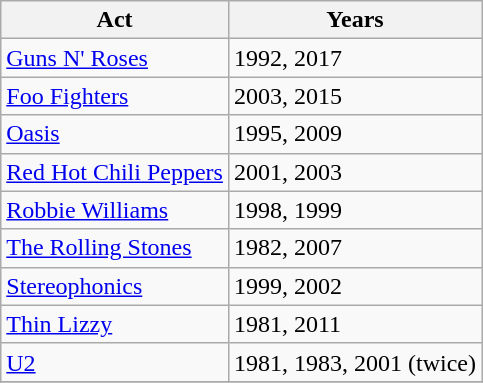<table class="wikitable">
<tr>
<th>Act</th>
<th>Years</th>
</tr>
<tr>
<td><a href='#'>Guns N' Roses</a></td>
<td>1992, 2017</td>
</tr>
<tr>
<td><a href='#'>Foo Fighters</a></td>
<td>2003, 2015</td>
</tr>
<tr>
<td><a href='#'>Oasis</a></td>
<td>1995, 2009</td>
</tr>
<tr>
<td><a href='#'>Red Hot Chili Peppers</a></td>
<td>2001, 2003</td>
</tr>
<tr>
<td><a href='#'>Robbie Williams</a></td>
<td>1998, 1999</td>
</tr>
<tr>
<td><a href='#'>The Rolling Stones</a></td>
<td>1982, 2007</td>
</tr>
<tr>
<td><a href='#'>Stereophonics</a></td>
<td>1999, 2002</td>
</tr>
<tr>
<td><a href='#'>Thin Lizzy</a></td>
<td>1981, 2011</td>
</tr>
<tr>
<td><a href='#'>U2</a></td>
<td>1981, 1983, 2001 (twice)</td>
</tr>
<tr>
</tr>
</table>
